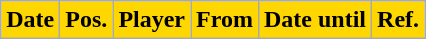<table class="wikitable plainrowheaders sortable">
<tr>
<th style="background:#ffd700;color:#000;">Date</th>
<th style="background:#ffd700;color:#000;">Pos.</th>
<th style="background:#ffd700;color:#000;">Player</th>
<th style="background:#ffd700;color:#000;">From</th>
<th style="background:#ffd700;color:#000;">Date until</th>
<th style="background:#ffd700;color:#000;">Ref.</th>
</tr>
</table>
